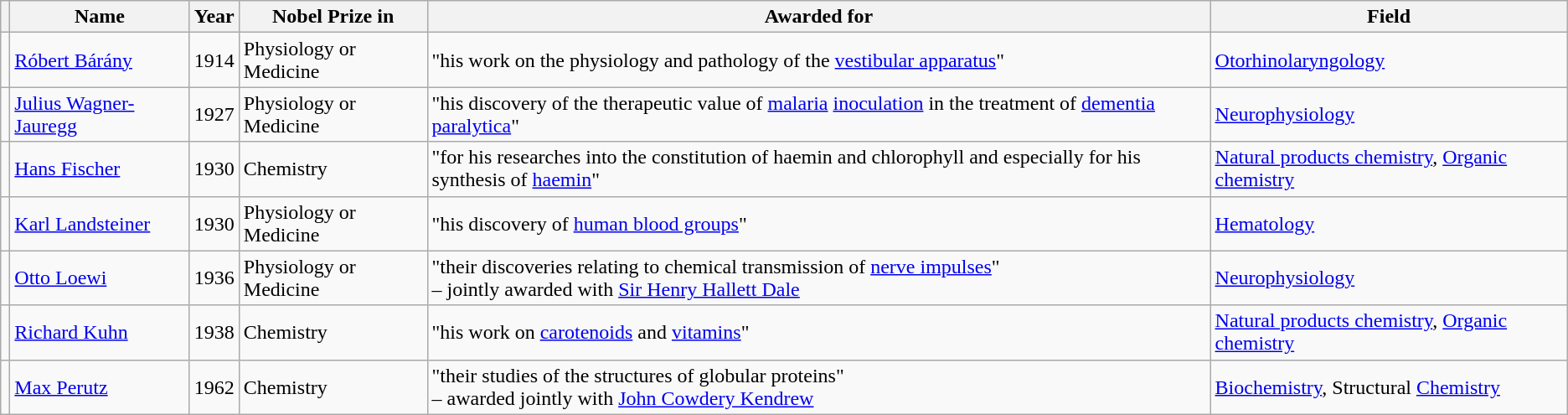<table class="wikitable">
<tr>
<th></th>
<th>Name</th>
<th>Year</th>
<th>Nobel Prize in</th>
<th>Awarded for</th>
<th>Field</th>
</tr>
<tr>
<td></td>
<td><a href='#'>Róbert Bárány</a></td>
<td>1914</td>
<td>Physiology or Medicine</td>
<td>"his work on the physiology and pathology of the <a href='#'>vestibular apparatus</a>"</td>
<td><a href='#'>Otorhinolaryngology</a></td>
</tr>
<tr>
<td></td>
<td><a href='#'>Julius Wagner-Jauregg</a></td>
<td>1927</td>
<td>Physiology or Medicine</td>
<td>"his discovery of the therapeutic value of <a href='#'>malaria</a> <a href='#'>inoculation</a> in the treatment of <a href='#'>dementia paralytica</a>"</td>
<td><a href='#'>Neurophysiology</a></td>
</tr>
<tr>
<td></td>
<td><a href='#'>Hans Fischer</a></td>
<td>1930</td>
<td>Chemistry</td>
<td>"for his researches into the constitution of haemin and chlorophyll and especially for his synthesis of <a href='#'>haemin</a>"</td>
<td><a href='#'>Natural products chemistry</a>, <a href='#'>Organic chemistry</a></td>
</tr>
<tr>
<td></td>
<td><a href='#'>Karl Landsteiner</a></td>
<td>1930</td>
<td>Physiology or Medicine</td>
<td>"his discovery of <a href='#'>human blood groups</a>"</td>
<td><a href='#'>Hematology</a></td>
</tr>
<tr>
<td></td>
<td><a href='#'>Otto Loewi</a></td>
<td>1936</td>
<td>Physiology or Medicine</td>
<td>"their discoveries relating to chemical transmission of <a href='#'>nerve impulses</a>"<br>– jointly awarded with <a href='#'>Sir Henry Hallett Dale</a></td>
<td><a href='#'>Neurophysiology</a></td>
</tr>
<tr>
<td></td>
<td><a href='#'>Richard Kuhn</a></td>
<td>1938</td>
<td>Chemistry</td>
<td>"his work on <a href='#'>carotenoids</a> and <a href='#'>vitamins</a>"</td>
<td><a href='#'>Natural products chemistry</a>, <a href='#'>Organic chemistry</a></td>
</tr>
<tr>
<td></td>
<td><a href='#'>Max Perutz</a></td>
<td>1962</td>
<td>Chemistry</td>
<td>"their studies of the structures of globular proteins"<br>– awarded jointly with <a href='#'>John Cowdery Kendrew</a></td>
<td><a href='#'>Biochemistry</a>, Structural <a href='#'>Chemistry</a></td>
</tr>
</table>
